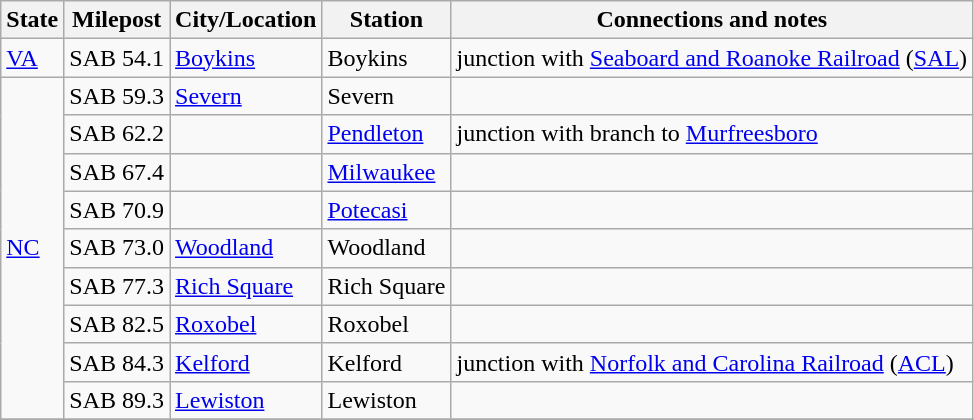<table class="wikitable">
<tr>
<th>State</th>
<th>Milepost</th>
<th>City/Location</th>
<th>Station</th>
<th>Connections and notes</th>
</tr>
<tr>
<td><a href='#'>VA</a></td>
<td>SAB 54.1</td>
<td><a href='#'>Boykins</a></td>
<td>Boykins</td>
<td>junction with <a href='#'>Seaboard and Roanoke Railroad</a> (<a href='#'>SAL</a>)</td>
</tr>
<tr>
<td ! rowspan="9"><a href='#'>NC</a></td>
<td>SAB 59.3</td>
<td><a href='#'>Severn</a></td>
<td>Severn</td>
<td></td>
</tr>
<tr>
<td>SAB 62.2</td>
<td></td>
<td><a href='#'>Pendleton</a></td>
<td>junction with branch to <a href='#'>Murfreesboro</a></td>
</tr>
<tr>
<td>SAB 67.4</td>
<td></td>
<td><a href='#'>Milwaukee</a></td>
<td></td>
</tr>
<tr>
<td>SAB 70.9</td>
<td></td>
<td><a href='#'>Potecasi</a></td>
<td></td>
</tr>
<tr>
<td>SAB 73.0</td>
<td><a href='#'>Woodland</a></td>
<td>Woodland</td>
<td></td>
</tr>
<tr>
<td>SAB 77.3</td>
<td><a href='#'>Rich Square</a></td>
<td>Rich Square</td>
<td></td>
</tr>
<tr>
<td>SAB 82.5</td>
<td><a href='#'>Roxobel</a></td>
<td>Roxobel</td>
<td></td>
</tr>
<tr>
<td>SAB 84.3</td>
<td><a href='#'>Kelford</a></td>
<td>Kelford</td>
<td>junction with <a href='#'>Norfolk and Carolina Railroad</a> (<a href='#'>ACL</a>)</td>
</tr>
<tr>
<td>SAB 89.3</td>
<td><a href='#'>Lewiston</a></td>
<td>Lewiston</td>
<td></td>
</tr>
<tr>
</tr>
</table>
